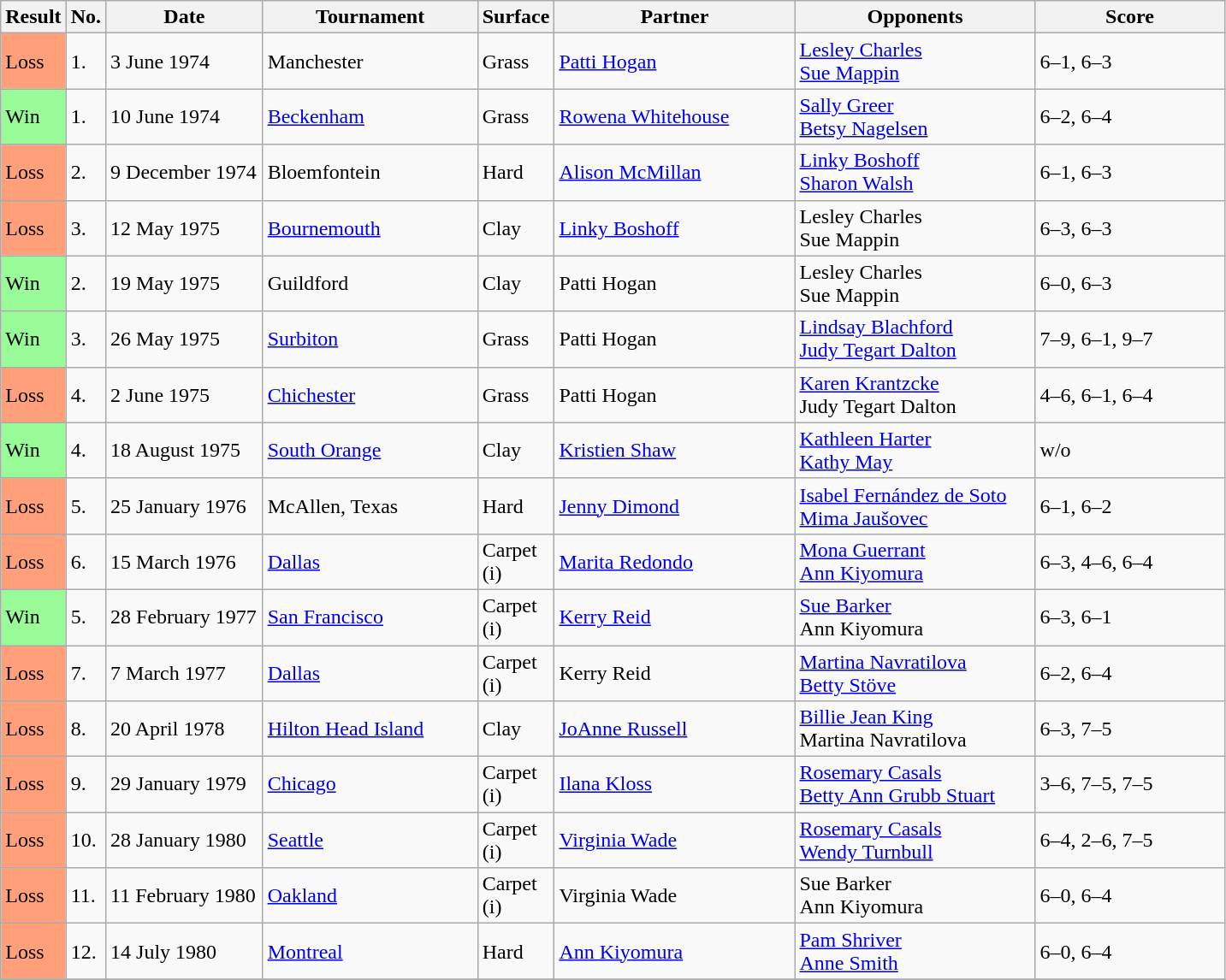<table class="sortable wikitable">
<tr>
<th style="width:40px">Result</th>
<th style="width:20px">No.</th>
<th style="width:115px">Date</th>
<th style="width:160px">Tournament</th>
<th style="width:50px">Surface</th>
<th style="width:180px">Partner</th>
<th style="width:180px">Opponents</th>
<th style="width:140px" class="unsortable">Score</th>
</tr>
<tr>
<td style="background:#ffa07a;">Loss</td>
<td>1.</td>
<td>3 June 1974</td>
<td>Manchester</td>
<td>Grass</td>
<td> <a href='#'>Patti Hogan</a></td>
<td> <a href='#'>Lesley Charles</a> <br>  <a href='#'>Sue Mappin</a></td>
<td>6–1, 6–3</td>
</tr>
<tr>
<td style="background:#98fb98;">Win</td>
<td>1.</td>
<td>10 June 1974</td>
<td><a href='#'>Beckenham</a></td>
<td>Grass</td>
<td> <a href='#'>Rowena Whitehouse</a></td>
<td> <a href='#'>Sally Greer</a> <br>  <a href='#'>Betsy Nagelsen</a></td>
<td>6–2, 6–4</td>
</tr>
<tr>
<td style="background:#ffa07a;">Loss</td>
<td>2.</td>
<td>9 December 1974</td>
<td>Bloemfontein</td>
<td>Hard</td>
<td> <a href='#'>Alison McMillan</a></td>
<td> <a href='#'>Linky Boshoff</a> <br>  <a href='#'>Sharon Walsh</a></td>
<td>6–1, 6–3</td>
</tr>
<tr>
<td style="background:#ffa07a;">Loss</td>
<td>3.</td>
<td>12 May 1975</td>
<td><a href='#'>Bournemouth</a></td>
<td>Clay</td>
<td> <a href='#'>Linky Boshoff</a></td>
<td> Lesley Charles <br>  Sue Mappin</td>
<td>6–3, 6–3</td>
</tr>
<tr>
<td style="background:#98fb98;">Win</td>
<td>2.</td>
<td>19 May 1975</td>
<td>Guildford</td>
<td>Clay</td>
<td> Patti Hogan</td>
<td> Lesley Charles <br>  Sue Mappin</td>
<td>6–0, 6–3</td>
</tr>
<tr>
<td style="background:#98fb98;">Win</td>
<td>3.</td>
<td>26 May 1975</td>
<td><a href='#'>Surbiton</a></td>
<td>Grass</td>
<td> Patti Hogan</td>
<td> <a href='#'>Lindsay Blachford</a> <br>  <a href='#'>Judy Tegart Dalton</a></td>
<td>7–9, 6–1, 9–7</td>
</tr>
<tr>
<td style="background:#ffa07a;">Loss</td>
<td>4.</td>
<td>2 June 1975</td>
<td><a href='#'>Chichester</a></td>
<td>Grass</td>
<td> Patti Hogan</td>
<td> <a href='#'>Karen Krantzcke</a> <br>  Judy Tegart Dalton</td>
<td>4–6, 6–1, 6–4</td>
</tr>
<tr>
<td style="background:#98fb98;">Win</td>
<td>4.</td>
<td>18 August 1975</td>
<td><a href='#'>South Orange</a></td>
<td>Clay</td>
<td> <a href='#'>Kristien Shaw</a></td>
<td> <a href='#'>Kathleen Harter</a> <br>  <a href='#'>Kathy May</a></td>
<td>w/o</td>
</tr>
<tr>
<td style="background:#ffa07a;">Loss</td>
<td>5.</td>
<td>25 January 1976</td>
<td>McAllen, Texas</td>
<td>Hard</td>
<td> <a href='#'>Jenny Dimond</a></td>
<td> <a href='#'>Isabel Fernández de Soto</a> <br>  <a href='#'>Mima Jaušovec</a></td>
<td>6–1, 6–2</td>
</tr>
<tr>
<td style="background:#ffa07a;">Loss</td>
<td>6.</td>
<td>15 March 1976</td>
<td><a href='#'>Dallas</a></td>
<td>Carpet (i)</td>
<td> <a href='#'>Marita Redondo</a></td>
<td> <a href='#'>Mona Guerrant</a> <br>  <a href='#'>Ann Kiyomura</a></td>
<td>6–3, 4–6, 6–4</td>
</tr>
<tr>
<td style="background:#98fb98;">Win</td>
<td>5.</td>
<td>28 February 1977</td>
<td><a href='#'>San Francisco</a></td>
<td>Carpet (i)</td>
<td> <a href='#'>Kerry Reid</a></td>
<td> <a href='#'>Sue Barker</a> <br>  Ann Kiyomura</td>
<td>6–3, 6–1</td>
</tr>
<tr>
<td style="background:#ffa07a;">Loss</td>
<td>7.</td>
<td>7 March 1977</td>
<td><a href='#'>Dallas</a></td>
<td>Carpet (i)</td>
<td> Kerry Reid</td>
<td> <a href='#'>Martina Navratilova</a> <br>  <a href='#'>Betty Stöve</a></td>
<td>6–2, 6–4</td>
</tr>
<tr>
<td style="background:#ffa07a;">Loss</td>
<td>8.</td>
<td>20 April 1978</td>
<td><a href='#'>Hilton Head Island</a></td>
<td>Clay</td>
<td> <a href='#'>JoAnne Russell</a></td>
<td> <a href='#'>Billie Jean King</a> <br>  Martina Navratilova</td>
<td>6–3, 7–5</td>
</tr>
<tr>
<td style="background:#ffa07a;">Loss</td>
<td>9.</td>
<td>29 January 1979</td>
<td><a href='#'>Chicago</a></td>
<td>Carpet (i)</td>
<td> <a href='#'>Ilana Kloss</a></td>
<td> <a href='#'>Rosemary Casals</a> <br>  <a href='#'>Betty Ann Grubb Stuart</a></td>
<td>3–6, 7–5, 7–5</td>
</tr>
<tr>
<td style="background:#ffa07a;">Loss</td>
<td>10.</td>
<td>28 January 1980</td>
<td><a href='#'>Seattle</a></td>
<td>Carpet (i)</td>
<td> <a href='#'>Virginia Wade</a></td>
<td> <a href='#'>Rosemary Casals</a> <br>  <a href='#'>Wendy Turnbull</a></td>
<td>6–4, 2–6, 7–5</td>
</tr>
<tr>
<td style="background:#ffa07a;">Loss</td>
<td>11.</td>
<td>11 February 1980</td>
<td><a href='#'>Oakland</a></td>
<td>Carpet (i)</td>
<td> Virginia Wade</td>
<td> Sue Barker <br>  Ann Kiyomura</td>
<td>6–0, 6–4</td>
</tr>
<tr>
<td style="background:#ffa07a;">Loss</td>
<td>12.</td>
<td>14 July 1980</td>
<td><a href='#'>Montreal</a></td>
<td>Hard</td>
<td> <a href='#'>Ann Kiyomura</a></td>
<td> <a href='#'>Pam Shriver</a> <br>  <a href='#'>Anne Smith</a></td>
<td>6–0, 6–4</td>
</tr>
<tr>
</tr>
</table>
